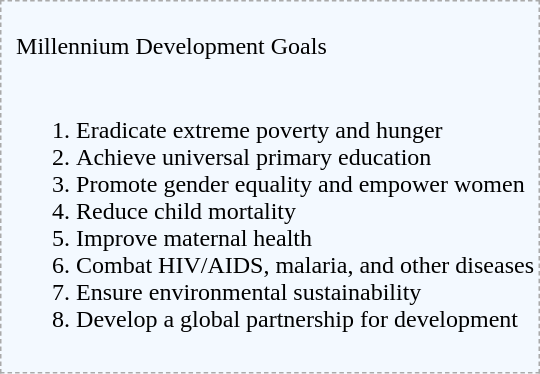<table style="background:#f3f9ff; padding-left:7px; padding-bottom:7px; float:right; border:1px dashed #aaa; margin-left:1em; margin-bottom:1em;">
<tr>
<td colspan=2><br>Millennium Development Goals</td>
</tr>
<tr>
<td style="vertical-align:top; font-size:100%;"><br><ol><li>Eradicate extreme poverty and hunger</li><li>Achieve universal primary education</li><li>Promote gender equality and empower women</li><li>Reduce child mortality</li><li>Improve maternal health</li><li>Combat HIV/AIDS, malaria, and other diseases</li><li>Ensure environmental sustainability</li><li>Develop a global partnership for development</li></ol></td>
</tr>
</table>
